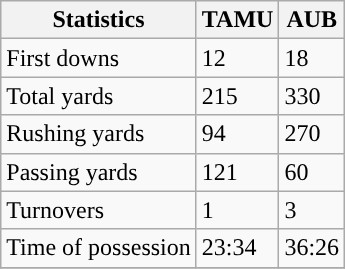<table class="wikitable" style="float: left;">
<tr>
<th>Statistics</th>
<th>TAMU</th>
<th>AUB</th>
</tr>
<tr>
<td>First downs</td>
<td>12</td>
<td>18</td>
</tr>
<tr>
<td>Total yards</td>
<td>215</td>
<td>330</td>
</tr>
<tr>
<td>Rushing yards</td>
<td>94</td>
<td>270</td>
</tr>
<tr>
<td>Passing yards</td>
<td>121</td>
<td>60</td>
</tr>
<tr>
<td>Turnovers</td>
<td>1</td>
<td>3</td>
</tr>
<tr>
<td>Time of possession</td>
<td>23:34</td>
<td>36:26</td>
</tr>
<tr>
</tr>
</table>
